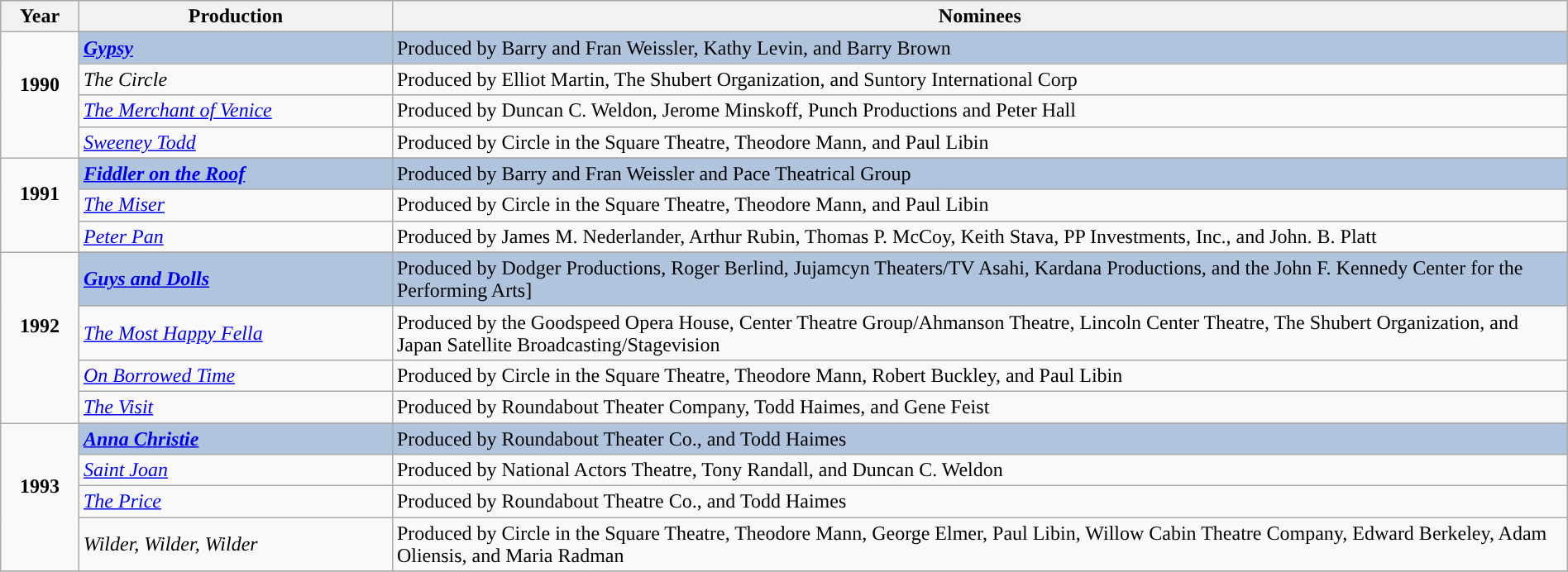<table class="wikitable" style="width:100%;">
<tr style="background:#bebebe;">
<th style="width:5%;">Year</th>
<th style="width:20%;">Production</th>
<th style="width:75%;">Nominees</th>
</tr>
<tr>
<td rowspan="5" align="center"><strong>1990</strong><br><br></td>
</tr>
<tr style="background:#B0C4DE">
<td><strong><em><a href='#'>Gypsy</a></em></strong></td>
<td>Produced by Barry and Fran Weissler, Kathy Levin, and Barry Brown</td>
</tr>
<tr>
<td><em>The Circle</em></td>
<td>Produced by Elliot Martin, The Shubert Organization, and Suntory International Corp</td>
</tr>
<tr>
<td><em><a href='#'>The Merchant of Venice</a></em></td>
<td>Produced by Duncan C. Weldon, Jerome Minskoff, Punch Productions and Peter Hall</td>
</tr>
<tr>
<td><em><a href='#'>Sweeney Todd</a></em></td>
<td>Produced by Circle in the Square Theatre, Theodore Mann, and Paul Libin</td>
</tr>
<tr>
<td rowspan="4" align="center"><strong>1991</strong><br><br></td>
</tr>
<tr style="background:#B0C4DE">
<td><strong><em><a href='#'>Fiddler on the Roof</a></em></strong></td>
<td>Produced by Barry and Fran Weissler and Pace Theatrical Group</td>
</tr>
<tr>
<td><em><a href='#'>The Miser</a></em></td>
<td>Produced by Circle in the Square Theatre, Theodore Mann, and Paul Libin</td>
</tr>
<tr>
<td><em><a href='#'>Peter Pan</a></em></td>
<td>Produced by James M. Nederlander, Arthur Rubin, Thomas P. McCoy, Keith Stava, PP Investments, Inc., and John. B. Platt</td>
</tr>
<tr>
<td rowspan="5" align="center"><strong>1992</strong><br><br></td>
</tr>
<tr style="background:#B0C4DE">
<td><strong><em><a href='#'>Guys and Dolls</a></em></strong></td>
<td>Produced by Dodger Productions, Roger Berlind, Jujamcyn Theaters/TV Asahi, Kardana Productions, and the John F. Kennedy Center for the Performing Arts]</td>
</tr>
<tr>
<td><em><a href='#'>The Most Happy Fella</a></em></td>
<td>Produced by the Goodspeed Opera House, Center Theatre Group/Ahmanson Theatre, Lincoln Center Theatre, The Shubert Organization, and Japan Satellite Broadcasting/Stagevision</td>
</tr>
<tr>
<td><em><a href='#'>On Borrowed Time</a></em></td>
<td>Produced by Circle in the Square Theatre, Theodore Mann, Robert Buckley, and Paul Libin</td>
</tr>
<tr>
<td><em><a href='#'>The Visit</a></em></td>
<td>Produced by Roundabout Theater Company, Todd Haimes, and Gene Feist</td>
</tr>
<tr>
<td rowspan="5" align="center"><strong>1993</strong><br><br></td>
</tr>
<tr style="background:#B0C4DE">
<td><strong><em><a href='#'>Anna Christie</a></em></strong></td>
<td>Produced by Roundabout Theater Co., and Todd Haimes</td>
</tr>
<tr>
<td><em><a href='#'>Saint Joan</a></em></td>
<td>Produced by National Actors Theatre, Tony Randall, and Duncan C. Weldon</td>
</tr>
<tr>
<td><em><a href='#'>The Price</a></em></td>
<td>Produced by Roundabout Theatre Co., and Todd Haimes</td>
</tr>
<tr>
<td><em>Wilder, Wilder, Wilder</em></td>
<td>Produced by Circle in the Square Theatre, Theodore Mann, George Elmer, Paul Libin, Willow Cabin Theatre Company, Edward Berkeley, Adam Oliensis, and Maria Radman</td>
</tr>
<tr>
</tr>
</table>
